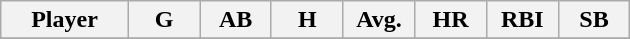<table class="wikitable sortable">
<tr>
<th bgcolor="#DDDDFF" width="16%">Player</th>
<th bgcolor="#DDDDFF" width="9%">G</th>
<th bgcolor="#DDDDFF" width="9%">AB</th>
<th bgcolor="#DDDDFF" width="9%">H</th>
<th bgcolor="#DDDDFF" width="9%">Avg.</th>
<th bgcolor="#DDDDFF" width="9%">HR</th>
<th bgcolor="#DDDDFF" width="9%">RBI</th>
<th bgcolor="#DDDDFF" width="9%">SB</th>
</tr>
<tr>
</tr>
</table>
